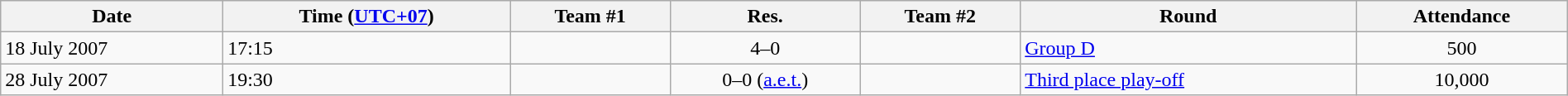<table class="wikitable" style="text-align:left; width:100%;">
<tr>
<th>Date</th>
<th>Time (<a href='#'>UTC+07</a>)</th>
<th>Team #1</th>
<th>Res.</th>
<th>Team #2</th>
<th>Round</th>
<th>Attendance</th>
</tr>
<tr>
<td>18 July 2007</td>
<td>17:15</td>
<td><strong></strong></td>
<td style="text-align:center;">4–0</td>
<td></td>
<td><a href='#'>Group D</a></td>
<td style="text-align:center;">500</td>
</tr>
<tr>
<td>28 July 2007</td>
<td>19:30</td>
<td><strong></strong></td>
<td style="text-align:center;">0–0 (<a href='#'>a.e.t.</a>)<br></td>
<td></td>
<td><a href='#'>Third place play-off</a></td>
<td style="text-align:center;">10,000</td>
</tr>
</table>
